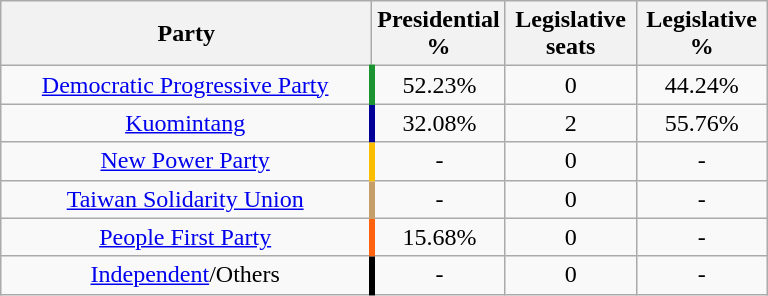<table class="wikitable" style="text-align:center">
<tr>
<th width=240>Party</th>
<th width=80>Presidential %</th>
<th width=80>Legislative seats</th>
<th width=80>Legislative %</th>
</tr>
<tr>
<td align=center style="border-right:4px solid #1B9431;" align="center"><a href='#'>Democratic Progressive Party</a></td>
<td>52.23%</td>
<td>0</td>
<td>44.24%</td>
</tr>
<tr>
<td align=center style="border-right:4px solid #000099;" align="center"><a href='#'>Kuomintang</a></td>
<td>32.08%</td>
<td>2</td>
<td>55.76%</td>
</tr>
<tr>
<td align=center style="border-right:4px solid #FBBE01;" align="center"><a href='#'>New Power Party</a></td>
<td>-</td>
<td>0</td>
<td>-</td>
</tr>
<tr>
<td align=center style="border-right:4px solid #C69E6A;" align="center"><a href='#'>Taiwan Solidarity Union</a></td>
<td>-</td>
<td>0</td>
<td>-</td>
</tr>
<tr>
<td align=center style="border-right:4px solid #FF6310;" align="center"><a href='#'>People First Party</a></td>
<td>15.68%</td>
<td>0</td>
<td>-</td>
</tr>
<tr>
<td align=center style="border-right:4px solid #000000;" align="center"><a href='#'>Independent</a>/Others</td>
<td>-</td>
<td>0</td>
<td>-</td>
</tr>
</table>
